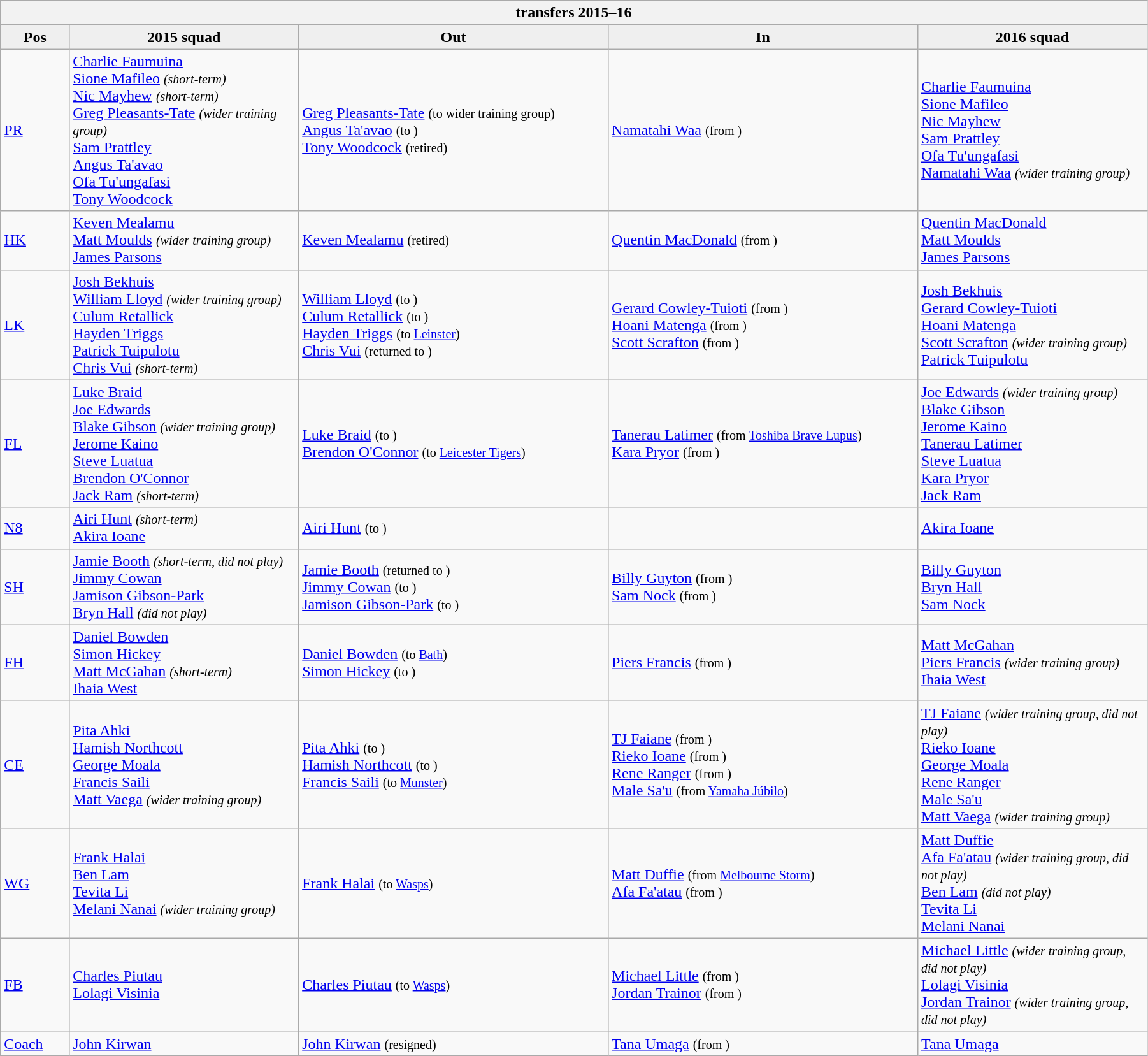<table class="wikitable" style="text-align: left; width:95%">
<tr>
<th colspan="100%" style="text-align:center;"><strong> transfers 2015–16</strong></th>
</tr>
<tr>
<th style="background:#efefef; width:6%;">Pos</th>
<th style="background:#efefef; width:20%;">2015 squad</th>
<th style="background:#efefef; width:27%;">Out</th>
<th style="background:#efefef; width:27%;">In</th>
<th style="background:#efefef; width:20%;">2016 squad</th>
</tr>
<tr>
<td><a href='#'>PR</a></td>
<td> <a href='#'>Charlie Faumuina</a><br><a href='#'>Sione Mafileo</a> <small><em>(short-term)</em></small><br><a href='#'>Nic Mayhew</a> <small><em>(short-term)</em></small><br><a href='#'>Greg Pleasants-Tate</a> <small><em>(wider training group)</em></small><br><a href='#'>Sam Prattley</a><br><a href='#'>Angus Ta'avao</a><br><a href='#'>Ofa Tu'ungafasi</a><br><a href='#'>Tony Woodcock</a></td>
<td>  <a href='#'>Greg Pleasants-Tate</a> <small>(to  wider training group)</small><br> <a href='#'>Angus Ta'avao</a> <small>(to )</small><br> <a href='#'>Tony Woodcock</a> <small>(retired)</small></td>
<td>  <a href='#'>Namatahi Waa</a> <small>(from )</small></td>
<td> <a href='#'>Charlie Faumuina</a><br><a href='#'>Sione Mafileo</a><br><a href='#'>Nic Mayhew</a><br><a href='#'>Sam Prattley</a><br><a href='#'>Ofa Tu'ungafasi</a><br><a href='#'>Namatahi Waa</a> <small><em>(wider training group)</em></small></td>
</tr>
<tr>
<td><a href='#'>HK</a></td>
<td> <a href='#'>Keven Mealamu</a><br><a href='#'>Matt Moulds</a> <small><em>(wider training group)</em></small><br><a href='#'>James Parsons</a></td>
<td>  <a href='#'>Keven Mealamu</a> <small>(retired)</small></td>
<td>  <a href='#'>Quentin MacDonald</a> <small>(from )</small></td>
<td> <a href='#'>Quentin MacDonald</a><br><a href='#'>Matt Moulds</a><br><a href='#'>James Parsons</a></td>
</tr>
<tr>
<td><a href='#'>LK</a></td>
<td> <a href='#'>Josh Bekhuis</a><br><a href='#'>William Lloyd</a> <small><em>(wider training group)</em></small><br><a href='#'>Culum Retallick</a><br><a href='#'>Hayden Triggs</a><br><a href='#'>Patrick Tuipulotu</a><br><a href='#'>Chris Vui</a> <small><em>(short-term)</em></small></td>
<td>  <a href='#'>William Lloyd</a> <small>(to )</small><br> <a href='#'>Culum Retallick</a> <small>(to )</small><br> <a href='#'>Hayden Triggs</a> <small>(to  <a href='#'>Leinster</a>)</small><br> <a href='#'>Chris Vui</a> <small>(returned to )</small></td>
<td>  <a href='#'>Gerard Cowley-Tuioti</a> <small>(from )</small><br> <a href='#'>Hoani Matenga</a> <small>(from )</small><br> <a href='#'>Scott Scrafton</a> <small>(from )</small></td>
<td> <a href='#'>Josh Bekhuis</a><br><a href='#'>Gerard Cowley-Tuioti</a><br><a href='#'>Hoani Matenga</a><br><a href='#'>Scott Scrafton</a> <small><em>(wider training group)</em></small><br><a href='#'>Patrick Tuipulotu</a></td>
</tr>
<tr>
<td><a href='#'>FL</a></td>
<td> <a href='#'>Luke Braid</a><br><a href='#'>Joe Edwards</a><br><a href='#'>Blake Gibson</a> <small><em>(wider training group)</em></small><br><a href='#'>Jerome Kaino</a><br><a href='#'>Steve Luatua</a><br><a href='#'>Brendon O'Connor</a><br><a href='#'>Jack Ram</a> <small><em>(short-term)</em></small></td>
<td>  <a href='#'>Luke Braid</a> <small>(to )</small><br> <a href='#'>Brendon O'Connor</a> <small>(to  <a href='#'>Leicester Tigers</a>)</small></td>
<td>  <a href='#'>Tanerau Latimer</a> <small>(from  <a href='#'>Toshiba Brave Lupus</a>)</small><br> <a href='#'>Kara Pryor</a> <small>(from )</small></td>
<td> <a href='#'>Joe Edwards</a> <small><em>(wider training group)</em></small><br><a href='#'>Blake Gibson</a><br><a href='#'>Jerome Kaino</a><br><a href='#'>Tanerau Latimer</a><br><a href='#'>Steve Luatua</a><br><a href='#'>Kara Pryor</a><br><a href='#'>Jack Ram</a></td>
</tr>
<tr>
<td><a href='#'>N8</a></td>
<td> <a href='#'>Airi Hunt</a> <small><em>(short-term)</em></small><br><a href='#'>Akira Ioane</a></td>
<td>  <a href='#'>Airi Hunt</a> <small>(to )</small></td>
<td></td>
<td> <a href='#'>Akira Ioane</a></td>
</tr>
<tr>
<td><a href='#'>SH</a></td>
<td> <a href='#'>Jamie Booth</a> <small><em>(short-term, did not play)</em></small><br><a href='#'>Jimmy Cowan</a><br><a href='#'>Jamison Gibson-Park</a><br><a href='#'>Bryn Hall</a> <small><em>(did not play)</em></small></td>
<td>  <a href='#'>Jamie Booth</a> <small>(returned to )</small><br> <a href='#'>Jimmy Cowan</a> <small>(to )</small><br> <a href='#'>Jamison Gibson-Park</a> <small>(to )</small></td>
<td>  <a href='#'>Billy Guyton</a> <small>(from )</small><br> <a href='#'>Sam Nock</a> <small>(from )</small></td>
<td> <a href='#'>Billy Guyton</a><br><a href='#'>Bryn Hall</a><br><a href='#'>Sam Nock</a></td>
</tr>
<tr>
<td><a href='#'>FH</a></td>
<td> <a href='#'>Daniel Bowden</a><br><a href='#'>Simon Hickey</a><br><a href='#'>Matt McGahan</a> <small><em>(short-term)</em></small><br><a href='#'>Ihaia West</a></td>
<td>  <a href='#'>Daniel Bowden</a> <small>(to  <a href='#'>Bath</a>)</small><br> <a href='#'>Simon Hickey</a> <small>(to )</small></td>
<td>  <a href='#'>Piers Francis</a> <small>(from )</small></td>
<td> <a href='#'>Matt McGahan</a><br><a href='#'>Piers Francis</a> <small><em>(wider training group)</em></small><br><a href='#'>Ihaia West</a></td>
</tr>
<tr>
<td><a href='#'>CE</a></td>
<td> <a href='#'>Pita Ahki</a><br><a href='#'>Hamish Northcott</a><br><a href='#'>George Moala</a><br><a href='#'>Francis Saili</a><br><a href='#'>Matt Vaega</a> <small><em>(wider training group)</em></small></td>
<td>  <a href='#'>Pita Ahki</a> <small>(to )</small><br> <a href='#'>Hamish Northcott</a> <small>(to )</small><br> <a href='#'>Francis Saili</a> <small>(to  <a href='#'>Munster</a>)</small></td>
<td>  <a href='#'>TJ Faiane</a> <small>(from )</small><br> <a href='#'>Rieko Ioane</a> <small>(from )</small><br> <a href='#'>Rene Ranger</a> <small>(from )</small><br> <a href='#'>Male Sa'u</a> <small>(from  <a href='#'>Yamaha Júbilo</a>)</small></td>
<td> <a href='#'>TJ Faiane</a> <small><em>(wider training group, did not play)</em></small><br><a href='#'>Rieko Ioane</a><br><a href='#'>George Moala</a><br><a href='#'>Rene Ranger</a><br><a href='#'>Male Sa'u</a><br><a href='#'>Matt Vaega</a> <small><em>(wider training group)</em></small></td>
</tr>
<tr>
<td><a href='#'>WG</a></td>
<td> <a href='#'>Frank Halai</a><br><a href='#'>Ben Lam</a><br><a href='#'>Tevita Li</a><br><a href='#'>Melani Nanai</a> <small><em>(wider training group)</em></small></td>
<td>  <a href='#'>Frank Halai</a> <small>(to  <a href='#'>Wasps</a>)</small></td>
<td>  <a href='#'>Matt Duffie</a> <small>(from  <a href='#'>Melbourne Storm</a>)</small><br> <a href='#'>Afa Fa'atau</a> <small>(from )</small></td>
<td> <a href='#'>Matt Duffie</a><br><a href='#'>Afa Fa'atau</a> <small><em>(wider training group, did not play)</em></small><br><a href='#'>Ben Lam</a> <small><em>(did not play)</em></small><br><a href='#'>Tevita Li</a><br><a href='#'>Melani Nanai</a></td>
</tr>
<tr>
<td><a href='#'>FB</a></td>
<td> <a href='#'>Charles Piutau</a><br><a href='#'>Lolagi Visinia</a></td>
<td>  <a href='#'>Charles Piutau</a> <small>(to  <a href='#'>Wasps</a>)</small></td>
<td>  <a href='#'>Michael Little</a> <small>(from )</small><br> <a href='#'>Jordan Trainor</a> <small>(from )</small></td>
<td> <a href='#'>Michael Little</a> <small><em>(wider training group, did not play)</em></small><br><a href='#'>Lolagi Visinia</a><br><a href='#'>Jordan Trainor</a> <small><em>(wider training group, did not play)</em></small></td>
</tr>
<tr>
<td><a href='#'>Coach</a></td>
<td> <a href='#'>John Kirwan</a></td>
<td>  <a href='#'>John Kirwan</a> <small>(resigned)</small></td>
<td>  <a href='#'>Tana Umaga</a> <small>(from )</small></td>
<td> <a href='#'>Tana Umaga</a></td>
</tr>
</table>
